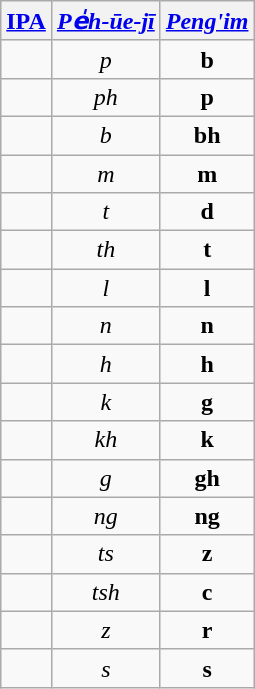<table class="wikitable" style="text-align:center;">
<tr>
<th><a href='#'>IPA</a></th>
<th><em><a href='#'>Pe̍h-ūe-jī</a></em></th>
<th><em><a href='#'>Peng'im</a></em></th>
</tr>
<tr>
<td></td>
<td><em>p</em></td>
<td><strong>b</strong></td>
</tr>
<tr>
<td></td>
<td><em>ph</em></td>
<td><strong>p</strong></td>
</tr>
<tr>
<td></td>
<td><em>b</em></td>
<td><strong>bh</strong></td>
</tr>
<tr>
<td></td>
<td><em>m</em></td>
<td><strong>m</strong></td>
</tr>
<tr>
<td></td>
<td><em>t</em></td>
<td><strong>d</strong></td>
</tr>
<tr>
<td></td>
<td><em>th</em></td>
<td><strong>t</strong></td>
</tr>
<tr>
<td></td>
<td><em>l</em></td>
<td><strong>l</strong></td>
</tr>
<tr>
<td></td>
<td><em>n</em></td>
<td><strong>n</strong></td>
</tr>
<tr>
<td></td>
<td><em>h</em></td>
<td><strong>h</strong></td>
</tr>
<tr>
<td></td>
<td><em>k</em></td>
<td><strong>g</strong></td>
</tr>
<tr>
<td></td>
<td><em>kh</em></td>
<td><strong>k</strong></td>
</tr>
<tr>
<td></td>
<td><em>g</em></td>
<td><strong>gh</strong></td>
</tr>
<tr>
<td></td>
<td><em>ng</em></td>
<td><strong>ng</strong></td>
</tr>
<tr>
<td></td>
<td><em>ts</em></td>
<td><strong>z</strong></td>
</tr>
<tr>
<td></td>
<td><em>tsh</em></td>
<td><strong>c</strong></td>
</tr>
<tr>
<td></td>
<td><em>z</em></td>
<td><strong>r</strong></td>
</tr>
<tr>
<td></td>
<td><em>s</em></td>
<td><strong>s</strong></td>
</tr>
</table>
